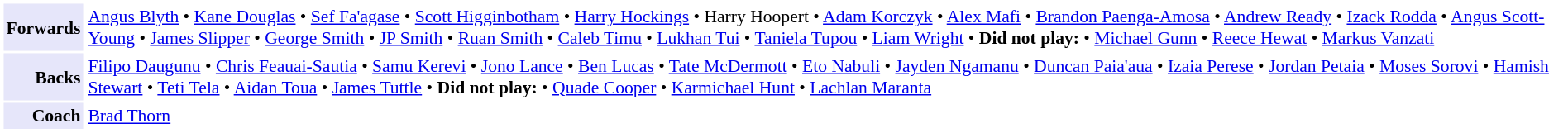<table cellpadding="2" style="border: 1px solid white; font-size:90%;">
<tr>
<td style="text-align:right; background:lavender;"><strong>Forwards</strong></td>
<td style="text-align:left;"><a href='#'>Angus Blyth</a> • <a href='#'>Kane Douglas</a> • <a href='#'>Sef Fa'agase</a> • <a href='#'>Scott Higginbotham</a> • <a href='#'>Harry Hockings</a> • Harry Hoopert • <a href='#'>Adam Korczyk</a> • <a href='#'>Alex Mafi</a> • <a href='#'>Brandon Paenga-Amosa</a> • <a href='#'>Andrew Ready</a> • <a href='#'>Izack Rodda</a> • <a href='#'>Angus Scott-Young</a> • <a href='#'>James Slipper</a> • <a href='#'>George Smith</a> • <a href='#'>JP Smith</a> • <a href='#'>Ruan Smith</a> • <a href='#'>Caleb Timu</a> • <a href='#'>Lukhan Tui</a> • <a href='#'>Taniela Tupou</a> • <a href='#'>Liam Wright</a> • <strong>Did not play:</strong> • <a href='#'>Michael Gunn</a> • <a href='#'>Reece Hewat</a> • <a href='#'>Markus Vanzati</a></td>
</tr>
<tr>
<td style="text-align:right; background:lavender;"><strong>Backs</strong></td>
<td style="text-align:left;"><a href='#'>Filipo Daugunu</a> • <a href='#'>Chris Feauai-Sautia</a> • <a href='#'>Samu Kerevi</a> • <a href='#'>Jono Lance</a> • <a href='#'>Ben Lucas</a> • <a href='#'>Tate McDermott</a> • <a href='#'>Eto Nabuli</a> • <a href='#'>Jayden Ngamanu</a> • <a href='#'>Duncan Paia'aua</a> • <a href='#'>Izaia Perese</a> • <a href='#'>Jordan Petaia</a> • <a href='#'>Moses Sorovi</a> • <a href='#'>Hamish Stewart</a> • <a href='#'>Teti Tela</a> • <a href='#'>Aidan Toua</a> • <a href='#'>James Tuttle</a> • <strong>Did not play:</strong> • <a href='#'>Quade Cooper</a> • <a href='#'>Karmichael Hunt</a> • <a href='#'>Lachlan Maranta</a></td>
</tr>
<tr>
<td style="text-align:right; background:lavender;"><strong>Coach</strong></td>
<td style="text-align:left;"><a href='#'>Brad Thorn</a></td>
</tr>
</table>
